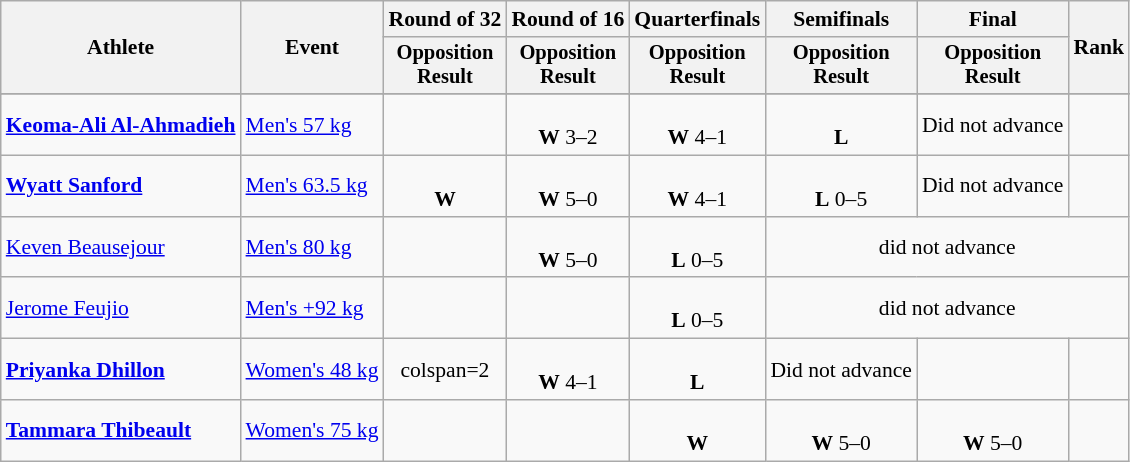<table class="wikitable" style="font-size:90%;">
<tr>
<th rowspan=2>Athlete</th>
<th rowspan=2>Event</th>
<th>Round of 32</th>
<th>Round of 16</th>
<th>Quarterfinals</th>
<th>Semifinals</th>
<th>Final</th>
<th rowspan=2>Rank</th>
</tr>
<tr style="font-size:95%">
<th>Opposition<br>Result</th>
<th>Opposition<br>Result</th>
<th>Opposition<br>Result</th>
<th>Opposition<br>Result</th>
<th>Opposition<br>Result</th>
</tr>
<tr align=center>
</tr>
<tr align=center>
<td align=left><strong><a href='#'>Keoma-Ali Al-Ahmadieh</a></strong></td>
<td align=left><a href='#'>Men's 57 kg</a></td>
<td></td>
<td><br><strong>W</strong> 3–2</td>
<td><br><strong>W</strong> 4–1</td>
<td><br><strong>L</strong> </td>
<td>Did not advance</td>
<td></td>
</tr>
<tr align=center>
<td align=left><strong><a href='#'>Wyatt Sanford</a></strong></td>
<td align=left><a href='#'>Men's 63.5 kg</a></td>
<td><br><strong>W</strong> </td>
<td><br><strong>W</strong> 5–0</td>
<td><br><strong>W</strong> 4–1</td>
<td><br><strong>L</strong> 0–5</td>
<td>Did not advance</td>
<td></td>
</tr>
<tr align=center>
<td align=left><a href='#'>Keven Beausejour</a></td>
<td align=left><a href='#'>Men's 80 kg</a></td>
<td></td>
<td><br><strong>W</strong> 5–0</td>
<td><br><strong>L</strong> 0–5</td>
<td colspan=3>did not advance</td>
</tr>
<tr align=center>
<td align=left><a href='#'>Jerome Feujio</a></td>
<td align=left><a href='#'>Men's +92 kg</a></td>
<td></td>
<td></td>
<td><br><strong>L</strong> 0–5</td>
<td colspan=3>did not advance</td>
</tr>
<tr align=center>
<td align=left><strong><a href='#'>Priyanka Dhillon</a></strong></td>
<td align=left><a href='#'>Women's 48 kg</a></td>
<td>colspan=2 </td>
<td><br><strong>W</strong> 4–1</td>
<td><br><strong>L</strong> </td>
<td>Did not advance</td>
<td></td>
</tr>
<tr align=center>
<td align=left><strong><a href='#'>Tammara Thibeault</a></strong></td>
<td align=left><a href='#'>Women's 75 kg</a></td>
<td></td>
<td></td>
<td><br><strong>W</strong> </td>
<td><br><strong>W</strong> 5–0</td>
<td><br><strong>W</strong> 5–0</td>
<td></td>
</tr>
</table>
